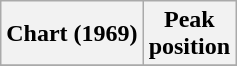<table class="wikitable sortable plainrowheaders">
<tr>
<th>Chart (1969)</th>
<th>Peak<br>position</th>
</tr>
<tr>
</tr>
</table>
